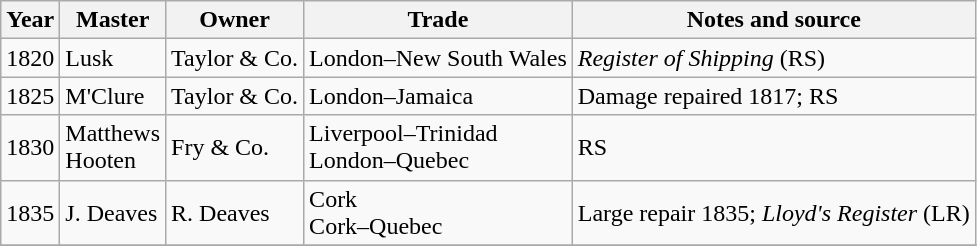<table class="sortable wikitable">
<tr>
<th>Year</th>
<th>Master</th>
<th>Owner</th>
<th>Trade</th>
<th>Notes and source</th>
</tr>
<tr>
<td>1820</td>
<td>Lusk</td>
<td>Taylor & Co.</td>
<td>London–New South Wales</td>
<td><em>Register of Shipping</em> (RS)</td>
</tr>
<tr>
<td>1825</td>
<td>M'Clure</td>
<td>Taylor & Co.</td>
<td>London–Jamaica</td>
<td>Damage repaired 1817; RS</td>
</tr>
<tr>
<td>1830</td>
<td>Matthews<br>Hooten</td>
<td>Fry & Co.</td>
<td>Liverpool–Trinidad<br>London–Quebec</td>
<td>RS</td>
</tr>
<tr>
<td>1835</td>
<td>J. Deaves</td>
<td>R. Deaves</td>
<td>Cork<br>Cork–Quebec</td>
<td>Large repair 1835; <em>Lloyd's Register</em> (LR)</td>
</tr>
<tr>
</tr>
</table>
